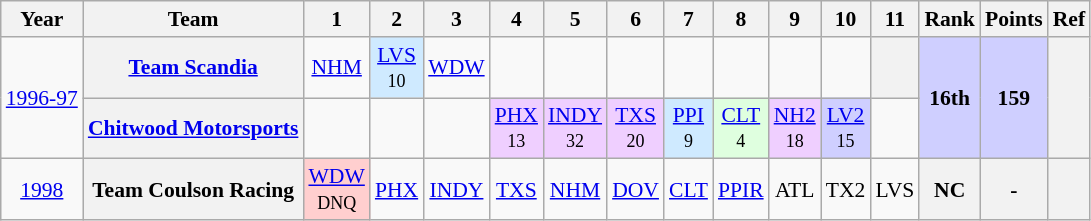<table class="wikitable" style="text-align:center; font-size:90%">
<tr>
<th>Year</th>
<th>Team</th>
<th>1</th>
<th>2</th>
<th>3</th>
<th>4</th>
<th>5</th>
<th>6</th>
<th>7</th>
<th>8</th>
<th>9</th>
<th>10</th>
<th>11</th>
<th>Rank</th>
<th>Points</th>
<th>Ref</th>
</tr>
<tr>
<td rowspan=2><a href='#'>1996-97</a></td>
<th><a href='#'>Team Scandia</a></th>
<td><a href='#'>NHM</a><br><small></small></td>
<td style="background:#CFEAFF;"><a href='#'>LVS</a><br><small>10</small></td>
<td><a href='#'>WDW</a><br><small></small></td>
<td> </td>
<td> </td>
<td> </td>
<td> </td>
<td> </td>
<td> </td>
<td> </td>
<th></th>
<td rowspan=2 style="background:#CFCFFF;"><strong>16th</strong></td>
<td rowspan=2 style="background:#CFCFFF;"><strong>159</strong></td>
<th rowspan=2></th>
</tr>
<tr>
<th><a href='#'>Chitwood Motorsports</a></th>
<td> </td>
<td> </td>
<td> </td>
<td style="background:#EFCFFF;"><a href='#'>PHX</a><br><small>13</small></td>
<td style="background:#EFCFFF;"><a href='#'>INDY</a><br><small>32</small></td>
<td style="background:#EFCFFF;"><a href='#'>TXS</a><br><small>20</small></td>
<td style="background:#CFEAFF;"><a href='#'>PPI</a><br><small>9</small></td>
<td style="background:#DFFFDF;"><a href='#'>CLT</a><br><small>4</small></td>
<td style="background:#EFCFFF;"><a href='#'>NH2</a><br><small>18</small></td>
<td style="background:#CFCFFF;"><a href='#'>LV2</a><br><small>15</small></td>
<td></td>
</tr>
<tr>
<td><a href='#'>1998</a></td>
<th>Team Coulson Racing</th>
<td style="background:#FFCFCF;"><a href='#'>WDW</a><br><small>DNQ</small></td>
<td><a href='#'>PHX</a><br><small></small></td>
<td><a href='#'>INDY</a><br><small></small></td>
<td><a href='#'>TXS</a><br><small></small></td>
<td><a href='#'>NHM</a><br><small></small></td>
<td><a href='#'>DOV</a><br><small></small></td>
<td><a href='#'>CLT</a><br><small></small></td>
<td><a href='#'>PPIR</a><br><small></small></td>
<td>ATL<br><small></small></td>
<td>TX2<br><small></small></td>
<td>LVS<br><small></small></td>
<th>NC</th>
<th>-</th>
<th></th>
</tr>
</table>
